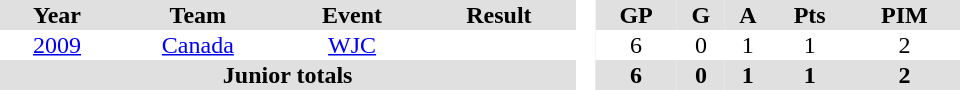<table border="0" cellpadding="1" cellspacing="0" style="text-align:center; width:40em">
<tr ALIGN="center" bgcolor="#e0e0e0">
<th>Year</th>
<th>Team</th>
<th>Event</th>
<th>Result</th>
<th rowspan="99" bgcolor="#ffffff"> </th>
<th>GP</th>
<th>G</th>
<th>A</th>
<th>Pts</th>
<th>PIM</th>
</tr>
<tr>
<td><a href='#'>2009</a></td>
<td><a href='#'>Canada</a></td>
<td><a href='#'>WJC</a></td>
<td></td>
<td>6</td>
<td>0</td>
<td>1</td>
<td>1</td>
<td>2</td>
</tr>
<tr ALIGN="center" bgcolor="#e0e0e0">
<th colspan=4>Junior totals</th>
<th>6</th>
<th>0</th>
<th>1</th>
<th>1</th>
<th>2</th>
</tr>
</table>
